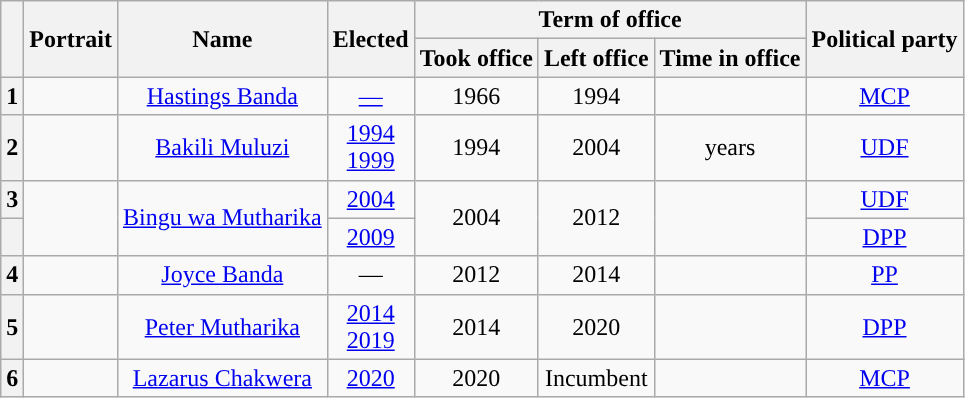<table class="wikitable" style="text-align:center">
<tr>
<th rowspan="2"></th>
<th rowspan="2">Portrait</th>
<th rowspan="2">Name<br></th>
<th rowspan="2">Elected</th>
<th colspan="3">Term of office</th>
<th rowspan="2">Political party</th>
</tr>
<tr>
<th>Took office</th>
<th>Left office</th>
<th>Time in office</th>
</tr>
<tr>
<th style="background:">1</th>
<td></td>
<td><a href='#'>Hastings Banda</a><br></td>
<td><a href='#'>—</a></td>
<td> 1966</td>
<td> 1994</td>
<td></td>
<td><a href='#'>MCP</a></td>
</tr>
<tr>
<th style="background:">2</th>
<td></td>
<td><a href='#'>Bakili Muluzi</a><br></td>
<td><a href='#'>1994</a><br><a href='#'>1999</a></td>
<td> 1994</td>
<td> 2004</td>
<td> years</td>
<td><a href='#'>UDF</a></td>
</tr>
<tr>
<th style="background:">3</th>
<td rowspan="2"></td>
<td rowspan="2"><a href='#'>Bingu wa Mutharika</a><br></td>
<td><a href='#'>2004</a></td>
<td rowspan="2"> 2004</td>
<td rowspan="2"> 2012</td>
<td rowspan="2"></td>
<td><a href='#'>UDF</a><br></td>
</tr>
<tr>
<th style="background:"></th>
<td><a href='#'>2009</a></td>
<td><a href='#'>DPP</a></td>
</tr>
<tr>
<th style="background:">4</th>
<td></td>
<td><a href='#'>Joyce Banda</a><br></td>
<td>—</td>
<td> 2012</td>
<td> 2014</td>
<td></td>
<td><a href='#'>PP</a></td>
</tr>
<tr>
<th style="background:">5</th>
<td></td>
<td><a href='#'>Peter Mutharika</a><br></td>
<td><a href='#'>2014</a><br><a href='#'>2019</a></td>
<td> 2014</td>
<td> 2020</td>
<td></td>
<td><a href='#'>DPP</a></td>
</tr>
<tr>
<th style="background:">6</th>
<td></td>
<td><a href='#'>Lazarus Chakwera</a><br></td>
<td><a href='#'>2020</a></td>
<td> 2020</td>
<td>Incumbent</td>
<td></td>
<td><a href='#'>MCP</a></td>
</tr>
</table>
